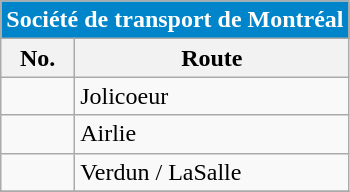<table align=center class="wikitable">
<tr>
<th style="background: #0085CA; font-size:100%; color:#FFFFFF;"colspan="4">Société de transport de Montréal</th>
</tr>
<tr>
<th>No.</th>
<th>Route</th>
</tr>
<tr>
<td></td>
<td>Jolicoeur</td>
</tr>
<tr>
<td {{Avoid wrap> </td>
<td>Airlie</td>
</tr>
<tr>
<td {{Avoid wrap> </td>
<td>Verdun / LaSalle</td>
</tr>
<tr>
</tr>
</table>
